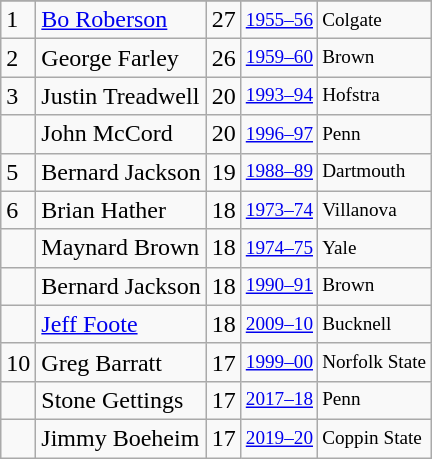<table class="wikitable">
<tr>
</tr>
<tr>
<td>1</td>
<td><a href='#'>Bo Roberson</a></td>
<td>27</td>
<td style="font-size:80%;"><a href='#'>1955–56</a></td>
<td style="font-size:80%;">Colgate</td>
</tr>
<tr>
<td>2</td>
<td>George Farley</td>
<td>26</td>
<td style="font-size:80%;"><a href='#'>1959–60</a></td>
<td style="font-size:80%;">Brown</td>
</tr>
<tr>
<td>3</td>
<td>Justin Treadwell</td>
<td>20</td>
<td style="font-size:80%;"><a href='#'>1993–94</a></td>
<td style="font-size:80%;">Hofstra</td>
</tr>
<tr>
<td></td>
<td>John McCord</td>
<td>20</td>
<td style="font-size:80%;"><a href='#'>1996–97</a></td>
<td style="font-size:80%;">Penn</td>
</tr>
<tr>
<td>5</td>
<td>Bernard Jackson</td>
<td>19</td>
<td style="font-size:80%;"><a href='#'>1988–89</a></td>
<td style="font-size:80%;">Dartmouth</td>
</tr>
<tr>
<td>6</td>
<td>Brian Hather</td>
<td>18</td>
<td style="font-size:80%;"><a href='#'>1973–74</a></td>
<td style="font-size:80%;">Villanova</td>
</tr>
<tr>
<td></td>
<td>Maynard Brown</td>
<td>18</td>
<td style="font-size:80%;"><a href='#'>1974–75</a></td>
<td style="font-size:80%;">Yale</td>
</tr>
<tr>
<td></td>
<td>Bernard Jackson</td>
<td>18</td>
<td style="font-size:80%;"><a href='#'>1990–91</a></td>
<td style="font-size:80%;">Brown</td>
</tr>
<tr>
<td></td>
<td><a href='#'>Jeff Foote</a></td>
<td>18</td>
<td style="font-size:80%;"><a href='#'>2009–10</a></td>
<td style="font-size:80%;">Bucknell</td>
</tr>
<tr>
<td>10</td>
<td>Greg Barratt</td>
<td>17</td>
<td style="font-size:80%;"><a href='#'>1999–00</a></td>
<td style="font-size:80%;">Norfolk State</td>
</tr>
<tr>
<td></td>
<td>Stone Gettings</td>
<td>17</td>
<td style="font-size:80%;"><a href='#'>2017–18</a></td>
<td style="font-size:80%;">Penn</td>
</tr>
<tr>
<td></td>
<td>Jimmy Boeheim</td>
<td>17</td>
<td style="font-size:80%;"><a href='#'>2019–20</a></td>
<td style="font-size:80%;">Coppin State</td>
</tr>
</table>
